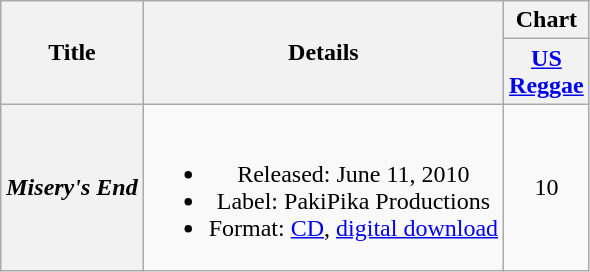<table class="wikitable plainrowheaders" style="text-align:center;">
<tr>
<th rowspan="2">Title</th>
<th rowspan="2">Details</th>
<th>Chart</th>
</tr>
<tr>
<th><a href='#'>US</a><br><a href='#'>Reggae</a><br></th>
</tr>
<tr>
<th scope="row"><em>Misery's End</em></th>
<td><br><ul><li>Released: June 11, 2010</li><li>Label: PakiPika Productions</li><li>Format: <a href='#'>CD</a>, <a href='#'>digital download</a></li></ul></td>
<td>10</td>
</tr>
</table>
